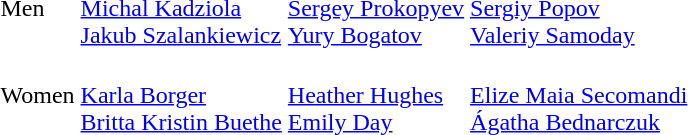<table>
<tr>
<td>Men</td>
<td><br><a href='#'>Michal Kadziola</a> <br><a href='#'>Jakub Szalankiewicz</a></td>
<td><br><a href='#'>Sergey Prokopyev</a> <br><a href='#'>Yury Bogatov</a></td>
<td><br><a href='#'>Sergiy Popov</a> <br><a href='#'>Valeriy Samoday</a></td>
</tr>
<tr>
<td>Women</td>
<td><br><a href='#'>Karla Borger</a> <br><a href='#'>Britta Kristin Buethe</a></td>
<td><br><a href='#'>Heather Hughes</a> <br><a href='#'>Emily Day</a></td>
<td><br><a href='#'>Elize Maia Secomandi</a> <br><a href='#'>Ágatha Bednarczuk</a></td>
</tr>
</table>
